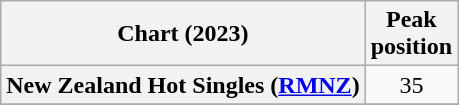<table class="wikitable plainrowheaders sortable" style="text-align:center">
<tr>
<th scope="col">Chart (2023)</th>
<th scope="col">Peak<br>position</th>
</tr>
<tr>
<th scope="row">New Zealand Hot Singles (<a href='#'>RMNZ</a>)</th>
<td>35</td>
</tr>
<tr>
</tr>
</table>
